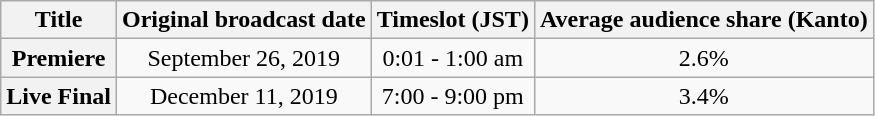<table class=wikitable style="text-align:center">
<tr>
<th>Title</th>
<th>Original broadcast date</th>
<th>Timeslot (JST)</th>
<th>Average audience share (Kanto)</th>
</tr>
<tr>
<th>Premiere</th>
<td>September 26, 2019</td>
<td>0:01 - 1:00 am</td>
<td>2.6%</td>
</tr>
<tr>
<th>Live Final</th>
<td>December 11, 2019</td>
<td>7:00 - 9:00 pm</td>
<td>3.4%</td>
</tr>
</table>
